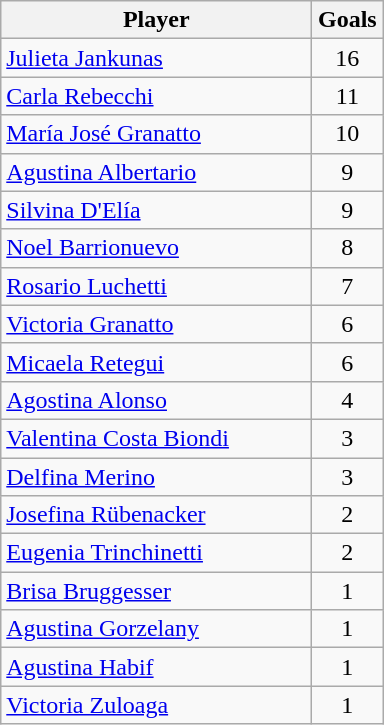<table class="wikitable sortable">
<tr>
<th width=200px>Player</th>
<th width=40px>Goals</th>
</tr>
<tr>
<td><a href='#'>Julieta Jankunas</a></td>
<td align=center>16</td>
</tr>
<tr>
<td><a href='#'>Carla Rebecchi</a></td>
<td align=center>11</td>
</tr>
<tr>
<td><a href='#'>María José Granatto</a></td>
<td align=center>10</td>
</tr>
<tr>
<td><a href='#'>Agustina Albertario</a></td>
<td align=center>9</td>
</tr>
<tr>
<td><a href='#'>Silvina D'Elía</a></td>
<td align=center>9</td>
</tr>
<tr>
<td><a href='#'>Noel Barrionuevo</a></td>
<td align=center>8</td>
</tr>
<tr>
<td><a href='#'>Rosario Luchetti</a></td>
<td align=center>7</td>
</tr>
<tr>
<td><a href='#'>Victoria Granatto</a></td>
<td align=center>6</td>
</tr>
<tr>
<td><a href='#'>Micaela Retegui</a></td>
<td align=center>6</td>
</tr>
<tr>
<td><a href='#'>Agostina Alonso</a></td>
<td align=center>4</td>
</tr>
<tr>
<td><a href='#'>Valentina Costa Biondi</a></td>
<td align=center>3</td>
</tr>
<tr>
<td><a href='#'>Delfina Merino</a></td>
<td align=center>3</td>
</tr>
<tr>
<td><a href='#'>Josefina Rübenacker</a></td>
<td align=center>2</td>
</tr>
<tr>
<td><a href='#'>Eugenia Trinchinetti</a></td>
<td align=center>2</td>
</tr>
<tr>
<td><a href='#'>Brisa Bruggesser</a></td>
<td align=center>1</td>
</tr>
<tr>
<td><a href='#'>Agustina Gorzelany</a></td>
<td align=center>1</td>
</tr>
<tr>
<td><a href='#'>Agustina Habif</a></td>
<td align=center>1</td>
</tr>
<tr>
<td><a href='#'>Victoria Zuloaga</a></td>
<td align=center>1</td>
</tr>
</table>
